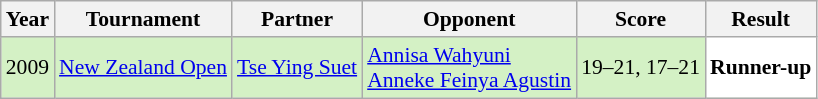<table class="sortable wikitable" style="font-size: 90%;">
<tr>
<th>Year</th>
<th>Tournament</th>
<th>Partner</th>
<th>Opponent</th>
<th>Score</th>
<th>Result</th>
</tr>
<tr style="background:#D4F1C5">
<td align="center">2009</td>
<td align="left"><a href='#'>New Zealand Open</a></td>
<td align="left"> <a href='#'>Tse Ying Suet</a></td>
<td align="left"> <a href='#'>Annisa Wahyuni</a> <br>  <a href='#'>Anneke Feinya Agustin</a></td>
<td align="left">19–21, 17–21</td>
<td style="text-align:left; background:white"> <strong>Runner-up</strong></td>
</tr>
</table>
